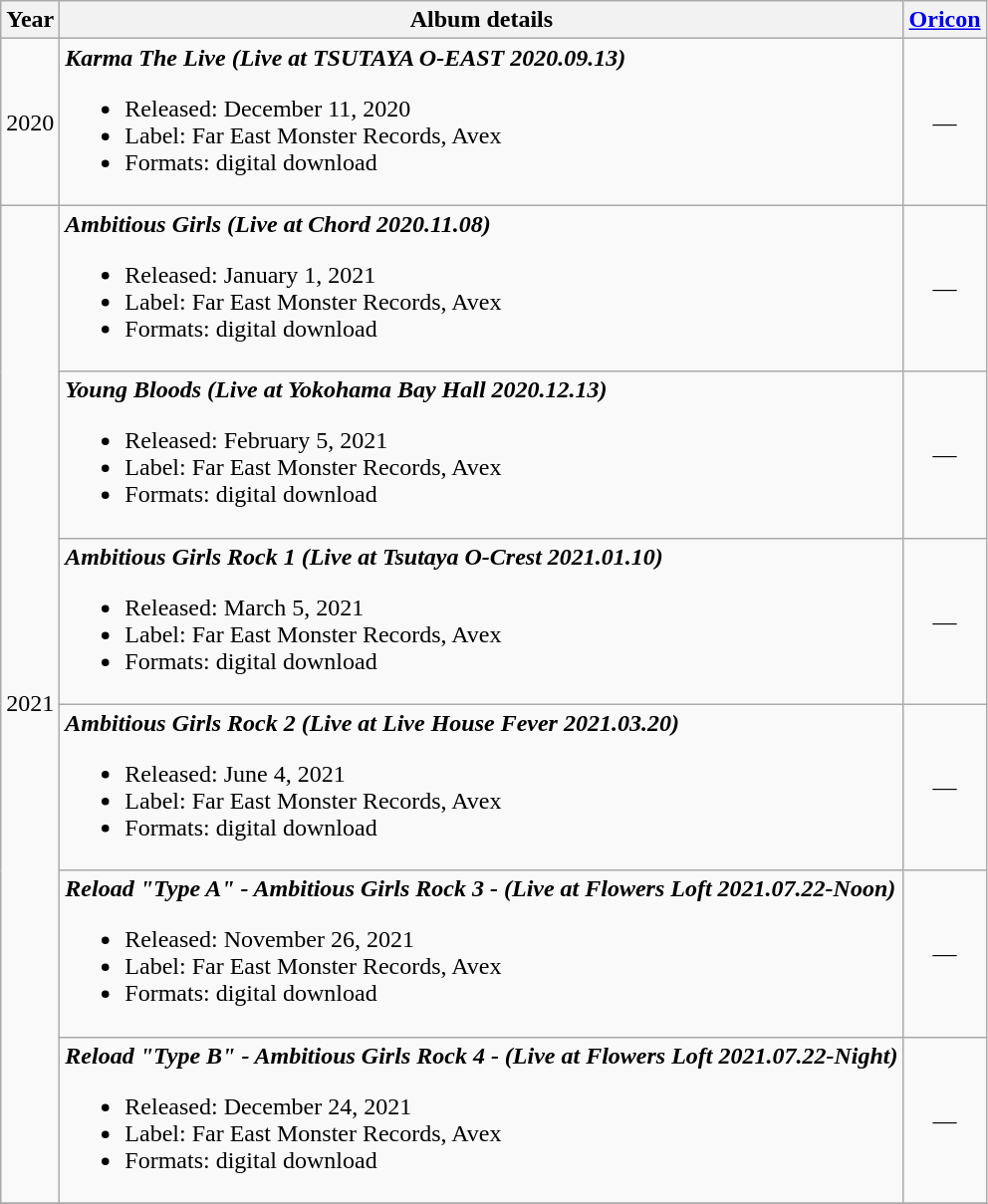<table class="wikitable">
<tr>
<th>Year</th>
<th>Album details</th>
<th><a href='#'>Oricon</a></th>
</tr>
<tr>
<td>2020</td>
<td><strong><em>Karma The Live (Live at TSUTAYA O-EAST 2020.09.13)</em></strong><br><ul><li>Released: December 11, 2020</li><li>Label: Far East Monster Records, Avex</li><li>Formats: digital download</li></ul></td>
<td align="center">—</td>
</tr>
<tr>
<td rowspan="6">2021</td>
<td><strong><em>Ambitious Girls (Live at Chord 2020.11.08)</em></strong><br><ul><li>Released: January 1, 2021</li><li>Label: Far East Monster Records, Avex</li><li>Formats: digital download</li></ul></td>
<td align="center">—</td>
</tr>
<tr>
<td><strong><em>Young Bloods (Live at Yokohama Bay Hall 2020.12.13)</em></strong><br><ul><li>Released: February 5, 2021</li><li>Label: Far East Monster Records, Avex</li><li>Formats: digital download</li></ul></td>
<td align="center">—</td>
</tr>
<tr>
<td><strong><em> Ambitious Girls Rock 1 (Live at Tsutaya O-Crest 2021.01.10) </em></strong><br><ul><li>Released: March 5, 2021</li><li>Label: Far East Monster Records, Avex</li><li>Formats: digital download</li></ul></td>
<td align="center">—</td>
</tr>
<tr>
<td><strong><em> Ambitious Girls Rock 2 (Live at Live House Fever 2021.03.20) </em></strong><br><ul><li>Released: June 4, 2021</li><li>Label: Far East Monster Records, Avex</li><li>Formats: digital download</li></ul></td>
<td align="center">—</td>
</tr>
<tr>
<td><strong><em> Reload "Type A" - Ambitious Girls Rock 3 - (Live at Flowers Loft 2021.07.22-Noon) </em></strong><br><ul><li>Released: November 26, 2021</li><li>Label: Far East Monster Records, Avex</li><li>Formats: digital download</li></ul></td>
<td align="center">—</td>
</tr>
<tr>
<td><strong><em> Reload "Type B" - Ambitious Girls Rock 4 - (Live at Flowers Loft 2021.07.22-Night) </em></strong><br><ul><li>Released: December 24, 2021</li><li>Label: Far East Monster Records, Avex</li><li>Formats: digital download</li></ul></td>
<td align="center">—</td>
</tr>
<tr>
</tr>
</table>
